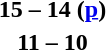<table style="text-align:center">
<tr>
<th width=200></th>
<th width=100></th>
<th width=200></th>
</tr>
<tr>
<td align=right></td>
<td><strong>15 – 14 (<a href='#'>p</a>)</strong></td>
<td align=left></td>
</tr>
<tr>
<td align=right></td>
<td><strong>11 – 10</strong></td>
<td align=left></td>
</tr>
</table>
